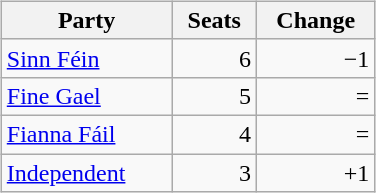<table class="wikitable"  style="width:250px; float:right; margin:5px">
<tr>
<th>Party</th>
<th style="text-align:center;">Seats</th>
<th style="text-align:center;">Change</th>
</tr>
<tr>
<td><a href='#'>Sinn Féin</a></td>
<td style="text-align:right;">6</td>
<td style="text-align:right;">−1</td>
</tr>
<tr>
<td><a href='#'>Fine Gael</a></td>
<td style="text-align:right;">5</td>
<td style="text-align:right;">=</td>
</tr>
<tr>
<td><a href='#'>Fianna Fáil</a></td>
<td style="text-align:right;">4</td>
<td style="text-align:right;">=</td>
</tr>
<tr>
<td><a href='#'>Independent</a></td>
<td style="text-align:right;">3</td>
<td style="text-align:right;">+1</td>
</tr>
</table>
